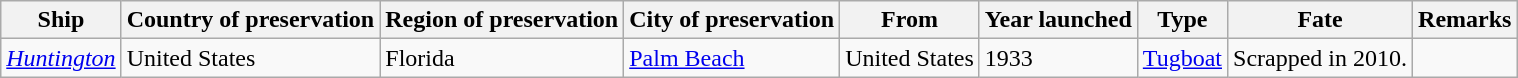<table class="wikitable sortable">
<tr>
<th>Ship</th>
<th>Country of preservation</th>
<th>Region of preservation</th>
<th>City of preservation</th>
<th>From</th>
<th>Year launched</th>
<th>Type</th>
<th>Fate</th>
<th>Remarks</th>
</tr>
<tr>
<td><a href='#'><em>Huntington</em></a></td>
<td>United States</td>
<td>Florida</td>
<td><a href='#'>Palm Beach</a></td>
<td> United States</td>
<td>1933</td>
<td><a href='#'>Tugboat</a></td>
<td>Scrapped in 2010.</td>
<td></td>
</tr>
</table>
